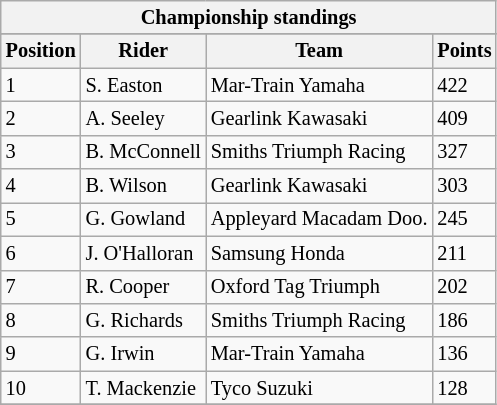<table class="wikitable" style="font-size: 85%">
<tr>
<th colspan=4>Championship standings</th>
</tr>
<tr>
</tr>
<tr>
<th>Position</th>
<th>Rider</th>
<th>Team</th>
<th>Points</th>
</tr>
<tr>
<td>1</td>
<td>S. Easton</td>
<td>Mar-Train Yamaha</td>
<td>422</td>
</tr>
<tr>
<td>2</td>
<td>A. Seeley</td>
<td>Gearlink Kawasaki</td>
<td>409</td>
</tr>
<tr>
<td>3</td>
<td>B. McConnell</td>
<td>Smiths Triumph Racing</td>
<td>327</td>
</tr>
<tr>
<td>4</td>
<td>B. Wilson</td>
<td>Gearlink Kawasaki</td>
<td>303</td>
</tr>
<tr>
<td>5</td>
<td>G. Gowland</td>
<td>Appleyard Macadam Doo.</td>
<td>245</td>
</tr>
<tr>
<td>6</td>
<td>J. O'Halloran</td>
<td>Samsung Honda</td>
<td>211</td>
</tr>
<tr>
<td>7</td>
<td>R. Cooper</td>
<td>Oxford Tag Triumph</td>
<td>202</td>
</tr>
<tr>
<td>8</td>
<td>G. Richards</td>
<td>Smiths Triumph Racing</td>
<td>186</td>
</tr>
<tr>
<td>9</td>
<td>G. Irwin</td>
<td>Mar-Train Yamaha</td>
<td>136</td>
</tr>
<tr>
<td>10</td>
<td>T. Mackenzie</td>
<td>Tyco Suzuki</td>
<td>128</td>
</tr>
<tr>
</tr>
</table>
